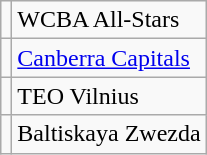<table class="wikitable">
<tr>
<td></td>
<td>WCBA All-Stars</td>
</tr>
<tr>
<td></td>
<td><a href='#'>Canberra Capitals</a></td>
</tr>
<tr>
<td></td>
<td>TEO Vilnius</td>
</tr>
<tr>
<td></td>
<td>Baltiskaya Zwezda</td>
</tr>
</table>
